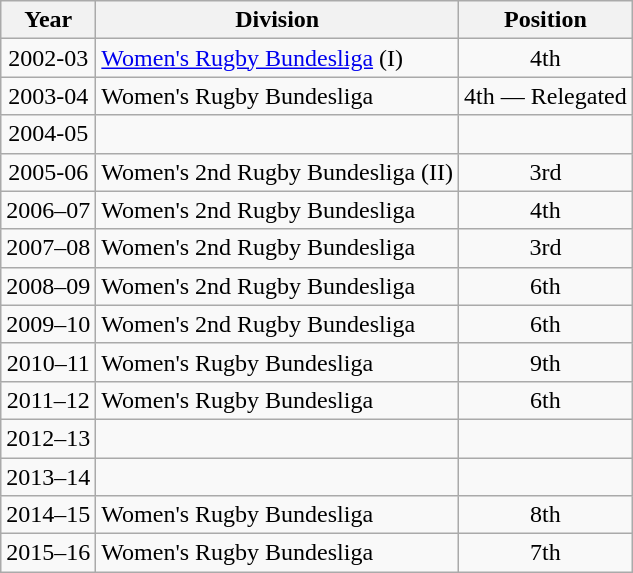<table class="wikitable">
<tr>
<th>Year</th>
<th>Division</th>
<th>Position</th>
</tr>
<tr align="center">
<td>2002-03</td>
<td align="left"><a href='#'>Women's Rugby Bundesliga</a> (I)</td>
<td>4th</td>
</tr>
<tr align="center">
<td>2003-04</td>
<td align="left">Women's Rugby Bundesliga</td>
<td>4th — Relegated</td>
</tr>
<tr align="center">
<td>2004-05</td>
<td align="left"></td>
<td></td>
</tr>
<tr align="center">
<td>2005-06</td>
<td align="left">Women's 2nd Rugby Bundesliga (II)</td>
<td>3rd</td>
</tr>
<tr align="center">
<td>2006–07</td>
<td align="left">Women's 2nd Rugby Bundesliga</td>
<td>4th</td>
</tr>
<tr align="center">
<td>2007–08</td>
<td align="left">Women's 2nd Rugby Bundesliga</td>
<td>3rd</td>
</tr>
<tr align="center">
<td>2008–09</td>
<td align="left">Women's 2nd Rugby Bundesliga</td>
<td>6th</td>
</tr>
<tr align="center">
<td>2009–10</td>
<td align="left">Women's 2nd Rugby Bundesliga</td>
<td>6th</td>
</tr>
<tr align="center">
<td>2010–11</td>
<td align="left">Women's Rugby Bundesliga</td>
<td>9th</td>
</tr>
<tr align="center">
<td>2011–12</td>
<td align="left">Women's Rugby Bundesliga</td>
<td>6th</td>
</tr>
<tr align="center">
<td>2012–13</td>
<td align="left"></td>
<td></td>
</tr>
<tr align="center">
<td>2013–14</td>
<td align="left"></td>
<td></td>
</tr>
<tr align="center">
<td>2014–15</td>
<td align="left">Women's Rugby Bundesliga</td>
<td>8th</td>
</tr>
<tr align="center">
<td>2015–16</td>
<td align="left">Women's Rugby Bundesliga</td>
<td>7th</td>
</tr>
</table>
